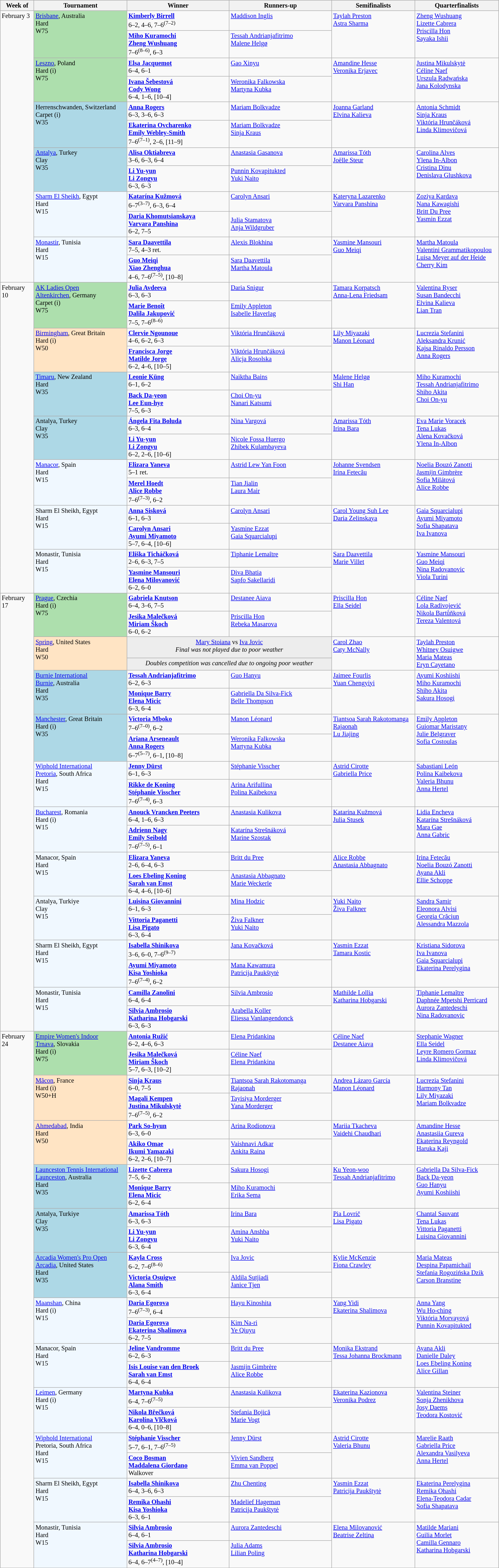<table class="wikitable" style="font-size:85%;">
<tr>
<th width="65">Week of</th>
<th style="width:190px;">Tournament</th>
<th style="width:210px;">Winner</th>
<th style="width:210px;">Runners-up</th>
<th style="width:170px;">Semifinalists</th>
<th style="width:170px;">Quarterfinalists</th>
</tr>
<tr style="vertical-align:top">
<td rowspan="12">February 3</td>
<td rowspan="2" style="background:#addfad;"><a href='#'>Brisbane</a>, Australia<br> Hard <br> W75 <br> </td>
<td><strong> <a href='#'>Kimberly Birrell</a></strong> <br> 6–2, 4–6, 7–6<sup>(7–2)</sup></td>
<td> <a href='#'>Maddison Inglis</a></td>
<td rowspan="2"> <a href='#'>Taylah Preston</a> <br>  <a href='#'>Astra Sharma</a></td>
<td rowspan="2"> <a href='#'>Zheng Wushuang</a> <br>  <a href='#'>Lizette Cabrera</a> <br>  <a href='#'>Priscilla Hon</a> <br>  <a href='#'>Sayaka Ishii</a></td>
</tr>
<tr style="vertical-align:top">
<td><strong> <a href='#'>Miho Kuramochi</a> <br>  <a href='#'>Zheng Wushuang</a></strong> <br> 7–6<sup>(8–6)</sup>, 6–3</td>
<td> <a href='#'>Tessah Andrianjafitrimo</a> <br>  <a href='#'>Malene Helgø</a></td>
</tr>
<tr style="vertical-align:top">
<td rowspan="2" style="background:#addfad;"><a href='#'>Leszno</a>, Poland<br> Hard (i)<br> W75 <br> </td>
<td><strong> <a href='#'>Elsa Jacquemot</a></strong> <br> 6–4, 6–1</td>
<td> <a href='#'>Gao Xinyu</a></td>
<td rowspan="2"> <a href='#'>Amandine Hesse</a> <br>  <a href='#'>Veronika Erjavec</a></td>
<td rowspan="2"> <a href='#'>Justina Mikulskytė</a> <br>  <a href='#'>Céline Naef</a> <br>  <a href='#'>Urszula Radwańska</a> <br>  <a href='#'>Jana Kolodynska</a></td>
</tr>
<tr style="vertical-align:top">
<td><strong> <a href='#'>Ivana Šebestová</a> <br>  <a href='#'>Cody Wong</a></strong> <br> 6–4, 1–6, [10–4]</td>
<td> <a href='#'>Weronika Falkowska</a> <br>  <a href='#'>Martyna Kubka</a></td>
</tr>
<tr style="vertical-align:top">
<td rowspan="2" style="background:lightblue;">Herrenschwanden, Switzerland<br> Carpet (i)<br> W35 <br></td>
<td><strong> <a href='#'>Anna Rogers</a></strong> <br> 6–3, 3–6, 6–3</td>
<td> <a href='#'>Mariam Bolkvadze</a></td>
<td rowspan="2"> <a href='#'>Joanna Garland</a> <br>  <a href='#'>Elvina Kalieva</a></td>
<td rowspan="2"> <a href='#'>Antonia Schmidt</a> <br>  <a href='#'>Sinja Kraus</a> <br>  <a href='#'>Viktória Hrunčáková</a> <br>  <a href='#'>Linda Klimovičová</a></td>
</tr>
<tr style="vertical-align:top">
<td><strong> <a href='#'>Ekaterina Ovcharenko</a> <br>  <a href='#'>Emily Webley-Smith</a></strong> <br> 7–6<sup>(7–1)</sup>, 2–6, [11–9]</td>
<td> <a href='#'>Mariam Bolkvadze</a> <br>  <a href='#'>Sinja Kraus</a></td>
</tr>
<tr style="vertical-align:top">
<td rowspan="2" style="background:lightblue;"><a href='#'>Antalya</a>, Turkey<br> Clay<br> W35 <br></td>
<td><strong> <a href='#'>Alisa Oktiabreva</a></strong> <br> 3–6, 6–3, 6–4</td>
<td> <a href='#'>Anastasia Gasanova</a></td>
<td rowspan="2"> <a href='#'>Amarissa Tóth</a> <br>  <a href='#'>Joëlle Steur</a></td>
<td rowspan="2"> <a href='#'>Carolina Alves</a> <br>  <a href='#'>Ylena In-Albon</a> <br>  <a href='#'>Cristina Dinu</a> <br>  <a href='#'>Denislava Glushkova</a></td>
</tr>
<tr style="vertical-align:top">
<td><strong> <a href='#'>Li Yu-yun</a> <br>  <a href='#'>Li Zongyu</a></strong> <br> 6–3, 6–3</td>
<td> <a href='#'>Punnin Kovapitukted</a> <br>  <a href='#'>Yuki Naito</a></td>
</tr>
<tr style="vertical-align:top">
<td rowspan="2" style="background:#f0f8ff;"><a href='#'>Sharm El Sheikh</a>, Egypt<br> Hard<br> W15 <br></td>
<td><strong> <a href='#'>Katarína Kužmová</a></strong> <br> 6–7<sup>(3–7)</sup>, 6–3, 6–4</td>
<td> <a href='#'>Carolyn Ansari</a></td>
<td rowspan="2"> <a href='#'>Kateryna Lazarenko</a> <br>  <a href='#'>Varvara Panshina</a></td>
<td rowspan="2"> <a href='#'>Zoziya Kardava</a> <br>  <a href='#'>Nana Kawagishi</a> <br>  <a href='#'>Britt Du Pree</a> <br>  <a href='#'>Yasmin Ezzat</a></td>
</tr>
<tr -style="vertical-align:top">
<td><strong> <a href='#'>Daria Khomutsianskaya</a> <br>  <a href='#'>Varvara Panshina</a></strong> <br> 6–2, 7–5</td>
<td> <a href='#'>Julia Stamatova</a> <br>  <a href='#'>Anja Wildgruber</a></td>
</tr>
<tr style="vertical-align:top">
<td rowspan="2" style="background:#f0f8ff;"><a href='#'>Monastir</a>, Tunisia<br> Hard<br> W15 <br></td>
<td><strong> <a href='#'>Sara Daavettila</a></strong> <br> 7–5, 4–3 ret.</td>
<td> <a href='#'>Alexis Blokhina</a></td>
<td rowspan="2"> <a href='#'>Yasmine Mansouri</a> <br>  <a href='#'>Guo Meiqi</a></td>
<td rowspan="2"> <a href='#'>Martha Matoula</a> <br>  <a href='#'>Valentini Grammatikopoulou</a> <br>  <a href='#'>Luisa Meyer auf der Heide</a> <br>  <a href='#'>Cherry Kim</a></td>
</tr>
<tr style="vertical-align:top">
<td><strong> <a href='#'>Guo Meiqi</a> <br>  <a href='#'>Xiao Zhenghua</a></strong> <br> 4–6, 7–6<sup>(7–5)</sup>, [10–8]</td>
<td> <a href='#'>Sara Daavettila</a> <br>  <a href='#'>Martha Matoula</a></td>
</tr>
<tr style="vertical-align:top">
<td rowspan=14>February 10</td>
<td rowspan="2" style="background:#addfad;"><a href='#'>AK Ladies Open</a> <br> <a href='#'>Altenkirchen</a>, Germany<br> Carpet (i)<br> W75 <br></td>
<td><strong> <a href='#'>Julia Avdeeva</a></strong> <br> 6–3, 6–3</td>
<td> <a href='#'>Daria Snigur</a></td>
<td rowspan=2> <a href='#'>Tamara Korpatsch</a> <br>  <a href='#'>Anna-Lena Friedsam</a></td>
<td rowspan=2> <a href='#'>Valentina Ryser</a> <br>  <a href='#'>Susan Bandecchi</a> <br>  <a href='#'>Elvina Kalieva</a> <br>  <a href='#'>Lian Tran</a></td>
</tr>
<tr style="vertical-align:top">
<td><strong> <a href='#'>Marie Benoît</a> <br>  <a href='#'>Dalila Jakupović</a></strong> <br> 7–5, 7–6<sup>(8–6)</sup></td>
<td> <a href='#'>Emily Appleton</a> <br>  <a href='#'>Isabelle Haverlag</a></td>
</tr>
<tr style="vertical-align:top">
<td rowspan="2" style="background:#ffe4c4;"><a href='#'>Birmingham</a>, Great Britain<br> Hard (i)<br> W50 <br></td>
<td><strong> <a href='#'>Clervie Ngounoue</a></strong> <br> 4–6, 6–2, 6–3</td>
<td> <a href='#'>Viktória Hrunčáková</a></td>
<td rowspan=2> <a href='#'>Lily Miyazaki</a> <br>  <a href='#'>Manon Léonard</a></td>
<td rowspan=2> <a href='#'>Lucrezia Stefanini</a> <br>  <a href='#'>Aleksandra Krunić</a> <br>  <a href='#'>Kajsa Rinaldo Persson</a> <br>  <a href='#'>Anna Rogers</a></td>
</tr>
<tr style="vertical-align:top">
<td><strong> <a href='#'>Francisca Jorge</a> <br>  <a href='#'>Matilde Jorge</a></strong> <br> 6–2, 4–6, [10–5]</td>
<td> <a href='#'>Viktória Hrunčáková</a> <br>  <a href='#'>Alicja Rosolska</a></td>
</tr>
<tr style="vertical-align:top">
<td rowspan="2" style="background:lightblue;"><a href='#'>Timaru</a>, New Zealand<br> Hard<br> W35 <br></td>
<td><strong> <a href='#'>Leonie Küng</a></strong> <br> 6–1, 6–2</td>
<td> <a href='#'>Naiktha Bains</a></td>
<td rowspan=2> <a href='#'>Malene Helgø</a> <br>  <a href='#'>Shi Han</a></td>
<td rowspan=2> <a href='#'>Miho Kuramochi</a> <br>  <a href='#'>Tessah Andrianjafitrimo</a> <br>  <a href='#'>Shiho Akita</a> <br>  <a href='#'>Choi On-yu</a></td>
</tr>
<tr style="vertical-align:top">
<td><strong> <a href='#'>Back Da-yeon</a> <br>  <a href='#'>Lee Eun-hye</a></strong> <br> 7–5, 6–3</td>
<td> <a href='#'>Choi On-yu</a> <br>  <a href='#'>Nanari Katsumi</a></td>
</tr>
<tr style="vertical-align:top">
<td rowspan="2" style="background:lightblue;">Antalya, Turkey<br> Clay<br> W35 <br></td>
<td><strong> <a href='#'>Ángela Fita Boluda</a></strong> <br> 6–3, 6–4</td>
<td> <a href='#'>Nina Vargová</a></td>
<td rowspan=2> <a href='#'>Amarissa Tóth</a> <br>  <a href='#'>Irina Bara</a></td>
<td rowspan=2> <a href='#'>Eva Marie Voracek</a> <br>  <a href='#'>Tena Lukas</a> <br>  <a href='#'>Alena Kovačková</a> <br>  <a href='#'>Ylena In-Albon</a></td>
</tr>
<tr style="vertical-align:top">
<td><strong> <a href='#'>Li Yu-yun</a> <br>  <a href='#'>Li Zongyu</a></strong> <br> 6–2, 2–6, [10–6]</td>
<td> <a href='#'>Nicole Fossa Huergo</a> <br>  <a href='#'>Zhibek Kulambayeva</a></td>
</tr>
<tr style="vertical-align:top">
<td rowspan="2" bgcolor=f0f8ff><a href='#'>Manacor</a>, Spain<br> Hard<br> W15 <br></td>
<td><strong> <a href='#'>Elizara Yaneva</a></strong> <br> 5–1 ret.</td>
<td> <a href='#'>Astrid Lew Yan Foon</a></td>
<td rowspan=2> <a href='#'>Johanne Svendsen</a> <br>  <a href='#'>Irina Fetecău</a></td>
<td rowspan=2> <a href='#'>Noelia Bouzó Zanotti</a> <br>  <a href='#'>Jasmijn Gimbrère</a> <br>  <a href='#'>Sofia Milátová</a> <br>  <a href='#'>Alice Robbe</a></td>
</tr>
<tr style="vertical-align:top">
<td><strong> <a href='#'>Merel Hoedt</a> <br>  <a href='#'>Alice Robbe</a></strong> <br> 7–6<sup>(7–3)</sup>, 6–2</td>
<td> <a href='#'>Tian Jialin</a> <br>  <a href='#'>Laura Mair</a></td>
</tr>
<tr style="vertical-align:top">
<td rowspan="2" bgcolor=f0f8ff>Sharm El Sheikh, Egypt<br> Hard<br> W15 <br></td>
<td><strong> <a href='#'>Anna Sisková</a></strong> <br> 6–1, 6–3</td>
<td> <a href='#'>Carolyn Ansari</a></td>
<td rowspan=2> <a href='#'>Carol Young Suh Lee</a> <br>  <a href='#'>Daria Zelinskaya</a></td>
<td rowspan=2> <a href='#'>Gaia Squarcialupi</a> <br>  <a href='#'>Ayumi Miyamoto</a> <br>  <a href='#'>Sofia Shapatava</a> <br>  <a href='#'>Iva Ivanova</a></td>
</tr>
<tr style="vertical-align:top">
<td><strong> <a href='#'>Carolyn Ansari</a> <br>  <a href='#'>Ayumi Miyamoto</a></strong> <br> 5–7, 6–4, [10–6]</td>
<td> <a href='#'>Yasmine Ezzat</a> <br>  <a href='#'>Gaia Squarcialupi</a></td>
</tr>
<tr style="vertical-align:top">
<td rowspan="2" style="background:#f0f8ff;">Monastir, Tunisia<br> Hard<br> W15 <br></td>
<td><strong> <a href='#'>Eliška Ticháčková</a></strong> <br> 2–6, 6–3, 7–5</td>
<td> <a href='#'>Tiphanie Lemaître</a></td>
<td rowspan=2> <a href='#'>Sara Daavettila</a> <br>  <a href='#'>Marie Villet</a></td>
<td rowspan=2> <a href='#'>Yasmine Mansouri</a> <br>  <a href='#'>Guo Meiqi</a> <br>  <a href='#'>Nina Radovanovic</a> <br>  <a href='#'>Viola Turini</a></td>
</tr>
<tr style="vertical-align:top">
<td><strong> <a href='#'>Yasmine Mansouri</a> <br>  <a href='#'>Elena Milovanović</a></strong> <br> 6–2, 6–0</td>
<td> <a href='#'>Diva Bhatia</a> <br>  <a href='#'>Sapfo Sakellaridi</a></td>
</tr>
<tr style="vertical-align:top">
<td rowspan=20>February 17</td>
<td rowspan="2" style="background:#addfad;"><a href='#'>Prague</a>, Czechia<br> Hard (i)<br> W75 <br></td>
<td><strong> <a href='#'>Gabriela Knutson</a></strong> <br> 6–4, 3–6, 7–5</td>
<td> <a href='#'>Destanee Aiava</a></td>
<td rowspan=2> <a href='#'>Priscilla Hon</a> <br>  <a href='#'>Ella Seidel</a></td>
<td rowspan=2> <a href='#'>Céline Naef</a> <br>  <a href='#'>Lola Radivojević</a> <br>  <a href='#'>Nikola Bartůňková</a> <br>  <a href='#'>Tereza Valentová</a></td>
</tr>
<tr style="vertical-align:top">
<td><strong> <a href='#'>Jesika Malečková</a> <br>  <a href='#'>Miriam Škoch</a></strong> <br> 6–0, 6–2</td>
<td> <a href='#'>Priscilla Hon</a> <br>  <a href='#'>Rebeka Masarova</a></td>
</tr>
<tr style="vertical-align:top">
<td rowspan="2" style="background:#ffe4c4;"><a href='#'>Spring</a>, United States<br> Hard<br> W50 <br></td>
<td colspan=2 style="text-align:center; background:#ededed;"> <a href='#'>Mary Stoiana</a> vs  <a href='#'>Iva Jovic</a> <br> <em>Final was not played due to poor weather</em></td>
<td rowspan=2> <a href='#'>Carol Zhao</a> <br>  <a href='#'>Caty McNally</a></td>
<td rowspan=2> <a href='#'>Taylah Preston</a> <br>  <a href='#'>Whitney Osuigwe</a> <br>  <a href='#'>Maria Mateas</a> <br>  <a href='#'>Eryn Cayetano</a></td>
</tr>
<tr style="vertical-align:top">
<td colspan=2 rowspan=1 style="text-align:center;  background:#ededed;"><em>Doubles competition was cancelled due to ongoing poor weather</em></td>
</tr>
<tr style="vertical-align:top">
<td rowspan="2" style="background:lightblue;"><a href='#'>Burnie International</a><br><a href='#'>Burnie</a>, Australia <br> Hard<br> W35 <br></td>
<td><strong> <a href='#'>Tessah Andrianjafitrimo</a></strong> <br> 6–2, 6–3</td>
<td> <a href='#'>Guo Hanyu</a></td>
<td rowspan=2> <a href='#'>Jaimee Fourlis</a> <br>  <a href='#'>Yuan Chengyiyi</a></td>
<td rowspan=2> <a href='#'>Ayumi Koshiishi</a> <br>  <a href='#'>Miho Kuramochi</a> <br>  <a href='#'>Shiho Akita</a> <br>  <a href='#'>Sakura Hosogi</a></td>
</tr>
<tr style="vertical-align:top">
<td><strong> <a href='#'>Monique Barry</a> <br>  <a href='#'>Elena Micic</a></strong> <br> 6–3, 6–4</td>
<td> <a href='#'>Gabriella Da Silva-Fick</a> <br>  <a href='#'>Belle Thompson</a></td>
</tr>
<tr style="vertical-align:top">
<td rowspan="2" style="background:lightblue;"><a href='#'>Manchester</a>, Great Britain<br> Hard (i)<br> W35 <br></td>
<td><strong> <a href='#'>Victoria Mboko</a></strong> <br> 7–6<sup>(7–0)</sup>, 6–2</td>
<td> <a href='#'>Manon Léonard</a></td>
<td rowspan=2> <a href='#'>Tiantsoa Sarah Rakotomanga Rajaonah</a> <br>  <a href='#'>Lu Jiajing</a></td>
<td rowspan=2> <a href='#'>Emily Appleton</a> <br>  <a href='#'>Guiomar Maristany</a> <br>  <a href='#'>Julie Belgraver</a> <br>  <a href='#'>Sofia Costoulas</a></td>
</tr>
<tr style="vertical-align:top">
<td><strong> <a href='#'>Ariana Arseneault</a> <br>  <a href='#'>Anna Rogers</a></strong> <br> 6–7<sup>(5–7)</sup>, 6–1, [10–8]</td>
<td> <a href='#'>Weronika Falkowska</a> <br>  <a href='#'>Martyna Kubka</a></td>
</tr>
<tr style="vertical-align:top">
<td rowspan="2" bgcolor=f0f8ff><a href='#'>Wiphold International</a><br><a href='#'>Pretoria</a>, South Africa<br> Hard<br> W15 <br></td>
<td><strong> <a href='#'>Jenny Dürst</a></strong> <br> 6–1, 6–3</td>
<td> <a href='#'>Stéphanie Visscher</a></td>
<td rowspan=2> <a href='#'>Astrid Cirotte</a> <br>  <a href='#'>Gabriella Price</a></td>
<td rowspan=2> <a href='#'>Sabastiani León</a> <br>  <a href='#'>Polina Kaibekova</a> <br>  <a href='#'>Valeria Bhunu</a> <br>  <a href='#'>Anna Hertel</a></td>
</tr>
<tr style="vertical-align:top">
<td><strong> <a href='#'>Rikke de Koning</a> <br>  <a href='#'>Stéphanie Visscher</a></strong> <br> 7–6<sup>(7–4)</sup>, 6–3</td>
<td> <a href='#'>Arina Arifullina</a> <br>  <a href='#'>Polina Kaibekova</a></td>
</tr>
<tr style="vertical-align:top">
<td rowspan="2" bgcolor=f0f8ff><a href='#'>Bucharest</a>, Romania<br> Hard (i)<br> W15 <br></td>
<td><strong> <a href='#'>Anouck Vrancken Peeters</a></strong> <br> 6–4, 1–6, 6–3</td>
<td> <a href='#'>Anastasia Kulikova</a></td>
<td rowspan=2> <a href='#'>Katarína Kužmová</a> <br>  <a href='#'>Julia Stusek</a></td>
<td rowspan=2> <a href='#'>Lidia Encheva</a> <br>  <a href='#'>Katarína Strešnáková</a> <br>  <a href='#'>Mara Gae</a> <br>  <a href='#'>Anna Gabric</a></td>
</tr>
<tr style="vertical-align:top">
<td><strong> <a href='#'>Adrienn Nagy</a> <br>  <a href='#'>Emily Seibold</a></strong> <br> 7–6<sup>(7–5)</sup>, 6–1</td>
<td> <a href='#'>Katarína Strešnáková</a> <br>  <a href='#'>Marine Szostak</a></td>
</tr>
<tr style="vertical-align:top">
<td rowspan="2" bgcolor=f0f8ff>Manacor, Spain<br> Hard<br> W15 <br></td>
<td><strong> <a href='#'>Elizara Yaneva</a></strong> <br> 2–6, 6–4, 6–3</td>
<td> <a href='#'>Britt du Pree</a></td>
<td rowspan=2> <a href='#'>Alice Robbe</a> <br>  <a href='#'>Anastasia Abbagnato</a></td>
<td rowspan=2> <a href='#'>Irina Fetecău</a> <br>  <a href='#'>Noelia Bouzó Zanotti</a> <br>  <a href='#'>Ayana Akli</a> <br>  <a href='#'>Ellie Schoppe</a></td>
</tr>
<tr style="vertical-align:top">
<td><strong> <a href='#'>Loes Ebeling Koning</a> <br>  <a href='#'>Sarah van Emst</a></strong> <br> 6–4, 4–6, [10–6]</td>
<td> <a href='#'>Anastasia Abbagnato</a> <br>  <a href='#'>Marie Weckerle</a></td>
</tr>
<tr style="vertical-align:top">
<td rowspan="2" bgcolor=f0f8ff>Antalya, Turkiye<br> Clay<br> W15 <br></td>
<td><strong> <a href='#'>Luisina Giovannini</a></strong> <br> 6–1, 6–3</td>
<td> <a href='#'>Mina Hodzic</a></td>
<td rowspan=2> <a href='#'>Yuki Naito</a> <br>  <a href='#'>Živa Falkner</a></td>
<td rowspan=2> <a href='#'>Sandra Samir</a> <br>  <a href='#'>Eleonora Alvisi</a> <br>  <a href='#'>Georgia Crăciun</a> <br>  <a href='#'>Alessandra Mazzola</a></td>
</tr>
<tr style="vertical-align:top">
<td><strong> <a href='#'>Vittoria Paganetti</a> <br>  <a href='#'>Lisa Pigato</a></strong> <br> 6–3, 6–4</td>
<td> <a href='#'>Živa Falkner</a> <br>  <a href='#'>Yuki Naito</a></td>
</tr>
<tr style="vertical-align:top">
<td rowspan="2" bgcolor=f0f8ff>Sharm El Sheikh, Egypt<br> Hard<br> W15 <br></td>
<td><strong> <a href='#'>Isabella Shinikova</a></strong> <br> 3–6, 6–0, 7–6<sup>(9–7)</sup></td>
<td> <a href='#'>Jana Kovačková</a></td>
<td rowspan=2> <a href='#'>Yasmin Ezzat</a> <br>  <a href='#'>Tamara Kostic</a></td>
<td rowspan=2> <a href='#'>Kristiana Sidorova</a> <br>  <a href='#'>Iva Ivanova</a> <br>  <a href='#'>Gaia Squarcialupi</a> <br>  <a href='#'>Ekaterina Perelygina</a></td>
</tr>
<tr style="vertical-align:top">
<td><strong> <a href='#'>Ayumi Miyamoto</a> <br>  <a href='#'>Kisa Yoshioka</a></strong> <br> 7–6<sup>(7–4)</sup>, 6–2</td>
<td> <a href='#'>Mana Kawamura</a> <br>  <a href='#'>Patricija Paukštytė</a></td>
</tr>
<tr style="vertical-align:top">
<td rowspan="2" style="background:#f0f8ff;">Monastir, Tunisia<br> Hard<br> W15 <br></td>
<td><strong> <a href='#'>Camilla Zanolini</a></strong> <br> 6–4, 6–4</td>
<td> <a href='#'>Silvia Ambrosio</a></td>
<td rowspan=2> <a href='#'>Mathilde Lollia</a> <br>  <a href='#'>Katharina Hobgarski</a></td>
<td rowspan=2> <a href='#'>Tiphanie Lemaître</a> <br>  <a href='#'>Daphnée Mpetshi Perricard</a> <br>  <a href='#'>Aurora Zantedeschi</a> <br>  <a href='#'>Nina Radovanovic</a></td>
</tr>
<tr style="vertical-align:top">
<td><strong> <a href='#'>Silvia Ambrosio</a> <br>  <a href='#'>Katharina Hobgarski</a></strong> <br> 6–3, 6–3</td>
<td> <a href='#'>Arabella Koller</a> <br>  <a href='#'>Eliessa Vanlangendonck</a></td>
</tr>
<tr style="vertical-align:top">
<td rowspan=24>February 24</td>
<td rowspan="2" style="background:#addfad;"><a href='#'>Empire Women's Indoor</a> <br> <a href='#'>Trnava</a>, Slovakia<br> Hard (i)<br> W75 <br></td>
<td><strong> <a href='#'>Antonia Ružić</a></strong> <br> 6–2, 4–6, 6–3</td>
<td> <a href='#'>Elena Pridankina</a></td>
<td rowspan=2> <a href='#'>Céline Naef</a> <br>  <a href='#'>Destanee Aiava</a></td>
<td rowspan=2> <a href='#'>Stephanie Wagner</a> <br>  <a href='#'>Ella Seidel</a> <br>  <a href='#'>Leyre Romero Gormaz</a> <br>  <a href='#'>Linda Klimovičová</a></td>
</tr>
<tr style="vertical-align:top">
<td><strong> <a href='#'>Jesika Malečková</a> <br>  <a href='#'>Miriam Škoch</a></strong> <br> 5–7, 6–3, [10–2]</td>
<td> <a href='#'>Céline Naef</a> <br>  <a href='#'>Elena Pridankina</a></td>
</tr>
<tr style="vertical-align:top">
<td rowspan="2" style="background:#ffe4c4;"><a href='#'>Mâcon</a>, France <br> Hard (i)<br> W50+H <br></td>
<td><strong> <a href='#'>Sinja Kraus</a></strong> <br> 6–0, 7–5</td>
<td> <a href='#'>Tiantsoa Sarah Rakotomanga Rajaonah</a></td>
<td rowspan=2> <a href='#'>Andrea Lázaro García</a> <br>  <a href='#'>Manon Léonard</a></td>
<td rowspan=2> <a href='#'>Lucrezia Stefanini</a> <br>  <a href='#'>Harmony Tan</a> <br>  <a href='#'>Lily Miyazaki</a> <br>  <a href='#'>Mariam Bolkvadze</a></td>
</tr>
<tr style="vertical-align:top">
<td><strong> <a href='#'>Magali Kempen</a> <br>  <a href='#'>Justina Mikulskytė</a></strong> <br> 7–6<sup>(7–5)</sup>, 6–2</td>
<td> <a href='#'>Tayisiya Morderger</a> <br>  <a href='#'>Yana Morderger</a></td>
</tr>
<tr style="vertical-align:top">
<td rowspan="2" style="background:#ffe4c4;"><a href='#'>Ahmedabad</a>, India<br> Hard<br> W50 <br></td>
<td><strong> <a href='#'>Park So-hyun</a></strong> <br> 6–3, 6–0</td>
<td> <a href='#'>Arina Rodionova</a></td>
<td rowspan=2> <a href='#'>Mariia Tkacheva</a> <br>  <a href='#'>Vaidehi Chaudhari</a></td>
<td rowspan=2> <a href='#'>Amandine Hesse</a> <br>  <a href='#'>Anastasiia Gureva</a> <br>  <a href='#'>Ekaterina Reyngold</a> <br>  <a href='#'>Haruka Kaji</a></td>
</tr>
<tr style="vertical-align:top">
<td><strong> <a href='#'>Akiko Omae</a> <br>  <a href='#'>Ikumi Yamazaki</a></strong> <br> 6–2, 2–6, [10–7]</td>
<td> <a href='#'>Vaishnavi Adkar</a> <br>  <a href='#'>Ankita Raina</a></td>
</tr>
<tr style="vertical-align:top">
<td rowspan="2" style="background:lightblue;"><a href='#'>Launceston Tennis International</a> <br> <a href='#'>Launceston</a>, Australia<br> Hard<br> W35 <br></td>
<td><strong> <a href='#'>Lizette Cabrera</a></strong> <br> 7–5, 6–2</td>
<td> <a href='#'>Sakura Hosogi</a></td>
<td rowspan=2> <a href='#'>Ku Yeon-woo</a> <br>  <a href='#'>Tessah Andrianjafitrimo</a></td>
<td rowspan=2> <a href='#'>Gabriella Da Silva-Fick</a> <br>  <a href='#'>Back Da-yeon</a> <br>  <a href='#'>Guo Hanyu</a> <br>  <a href='#'>Ayumi Koshiishi</a></td>
</tr>
<tr style="vertical-align:top">
<td><strong> <a href='#'>Monique Barry</a> <br>  <a href='#'>Elena Micic</a></strong> <br> 6–2, 6–4</td>
<td> <a href='#'>Miho Kuramochi</a> <br>  <a href='#'>Erika Sema</a></td>
</tr>
<tr style="vertical-align:top">
<td rowspan="2" style="background:lightblue;">Antalya, Turkiye<br> Clay<br> W35 <br></td>
<td><strong> <a href='#'>Amarissa Tóth</a></strong> <br> 6–3, 6–3</td>
<td> <a href='#'>Irina Bara</a></td>
<td rowspan=2> <a href='#'>Pia Lovrič</a> <br>  <a href='#'>Lisa Pigato</a></td>
<td rowspan=2> <a href='#'>Chantal Sauvant</a> <br>  <a href='#'>Tena Lukas</a> <br>  <a href='#'>Vittoria Paganetti</a> <br>  <a href='#'>Luisina Giovannini</a></td>
</tr>
<tr style="vertical-align:top">
<td><strong> <a href='#'>Li Yu-yun</a> <br>  <a href='#'>Li Zongyu</a></strong> <br> 6–3, 6–4</td>
<td> <a href='#'>Amina Anshba</a> <br>  <a href='#'>Yuki Naito</a></td>
</tr>
<tr style="vertical-align:top">
<td rowspan="2" style="background:lightblue;"><a href='#'>Arcadia Women's Pro Open</a> <br> <a href='#'>Arcadia</a>, United States<br> Hard<br> W35 <br></td>
<td><strong> <a href='#'>Kayla Cross</a></strong> <br> 6–2, 7–6<sup>(8–6)</sup></td>
<td> <a href='#'>Iva Jovic</a></td>
<td rowspan=2> <a href='#'>Kylie McKenzie</a> <br>  <a href='#'>Fiona Crawley</a></td>
<td rowspan=2> <a href='#'>Maria Mateas</a> <br>  <a href='#'>Despina Papamichail</a> <br>  <a href='#'>Stefania Rogozińska Dzik</a> <br>  <a href='#'>Carson Branstine</a></td>
</tr>
<tr style="vertical-align:top">
<td><strong> <a href='#'>Victoria Osuigwe</a> <br>  <a href='#'>Alana Smith</a></strong> <br> 6–3, 6–4</td>
<td> <a href='#'>Aldila Sutjiadi</a> <br>  <a href='#'>Janice Tjen</a></td>
</tr>
<tr style="vertical-align:top">
<td rowspan="2" bgcolor=f0f8ff><a href='#'>Maanshan</a>, China<br> Hard (i)<br> W15 <br></td>
<td><strong> <a href='#'>Daria Egorova</a></strong> <br> 7–6<sup>(7–3)</sup>, 6–4</td>
<td> <a href='#'>Hayu Kinoshita</a></td>
<td rowspan=2> <a href='#'>Yang Yidi</a> <br>  <a href='#'>Ekaterina Shalimova</a></td>
<td rowspan=2> <a href='#'>Anna Yang</a> <br>  <a href='#'>Wu Ho-ching</a> <br>  <a href='#'>Viktória Morvayová</a> <br>  <a href='#'>Punnin Kovapitukted</a></td>
</tr>
<tr style="vertical-align:top">
<td><strong> <a href='#'>Daria Egorova</a> <br>  <a href='#'>Ekaterina Shalimova</a></strong> <br> 6–2, 7–5</td>
<td> <a href='#'>Kim Na-ri</a> <br>  <a href='#'>Ye Qiuyu</a></td>
</tr>
<tr style="vertical-align:top">
<td rowspan="2" bgcolor=f0f8ff>Manacor, Spain<br> Hard<br> W15 <br></td>
<td><strong> <a href='#'>Jeline Vandromme</a></strong> <br> 6–2, 6–3</td>
<td> <a href='#'>Britt du Pree</a></td>
<td rowspan=2> <a href='#'>Monika Ekstrand</a> <br>  <a href='#'>Tessa Johanna Brockmann</a></td>
<td rowspan=2> <a href='#'>Ayana Akli</a> <br>  <a href='#'>Danielle Daley</a> <br>  <a href='#'>Loes Ebeling Koning</a> <br>  <a href='#'>Alice Gillan</a></td>
</tr>
<tr style="vertical-align:top">
<td><strong> <a href='#'>Isis Louise van den Broek</a> <br>  <a href='#'>Sarah van Emst</a></strong> <br> 6–4, 6–4</td>
<td> <a href='#'>Jasmijn Gimbrère</a> <br>  <a href='#'>Alice Robbe</a></td>
</tr>
<tr style="vertical-align:top">
<td rowspan="2" bgcolor=f0f8ff><a href='#'>Leimen</a>, Germany<br> Hard (i)<br> W15 <br></td>
<td><strong> <a href='#'>Martyna Kubka</a></strong> <br> 6–4, 7–6<sup>(7–5)</sup></td>
<td> <a href='#'>Anastasia Kulikova</a></td>
<td rowspan=2> <a href='#'>Ekaterina Kazionova</a> <br>  <a href='#'>Veronika Podrez</a></td>
<td rowspan=2> <a href='#'>Valentina Steiner</a> <br>  <a href='#'>Sonja Zhenikhova</a> <br>  <a href='#'>Josy Daems</a> <br>  <a href='#'>Teodora Kostović</a></td>
</tr>
<tr style="vertical-align:top">
<td><strong> <a href='#'>Nikola Břečková</a> <br>  <a href='#'>Karolína Vlčková</a></strong> <br> 6–4, 0–6, [10–8]</td>
<td> <a href='#'>Ștefania Bojică</a> <br>  <a href='#'>Marie Vogt</a></td>
</tr>
<tr style="vertical-align:top">
<td rowspan="2" bgcolor=f0f8ff><a href='#'>Wiphold International</a> <br> Pretoria, South Africa<br> Hard<br> W15 <br></td>
<td><strong> <a href='#'>Stéphanie Visscher</a></strong> <br> 5–7, 6–1, 7–6<sup>(7–5)</sup></td>
<td> <a href='#'>Jenny Dürst</a></td>
<td rowspan=2> <a href='#'>Astrid Cirotte</a> <br>  <a href='#'>Valeria Bhunu</a></td>
<td rowspan=2> <a href='#'>Marelie Raath</a> <br>  <a href='#'>Gabriella Price</a> <br>  <a href='#'>Alexandra Vasilyeva</a> <br>  <a href='#'>Anna Hertel</a></td>
</tr>
<tr style="vertical-align:top">
<td><strong> <a href='#'>Coco Bosman</a> <br>  <a href='#'>Maddalena Giordano</a></strong> <br> Walkover</td>
<td> <a href='#'>Vivien Sandberg</a> <br>  <a href='#'>Emma van Poppel</a></td>
</tr>
<tr style="vertical-align:top">
<td rowspan="2" bgcolor=f0f8ff>Sharm El Sheikh, Egypt<br> Hard<br> W15 <br></td>
<td><strong> <a href='#'>Isabella Shinikova</a></strong> <br> 6–4, 3–6, 6–3</td>
<td> <a href='#'>Zhu Chenting</a></td>
<td rowspan=2> <a href='#'>Yasmin Ezzat</a> <br>  <a href='#'>Patricija Paukštytė</a></td>
<td rowspan=2> <a href='#'>Ekaterina Perelygina</a> <br>  <a href='#'>Remika Ohashi</a> <br>  <a href='#'>Elena-Teodora Cadar</a> <br>  <a href='#'>Sofia Shapatava</a></td>
</tr>
<tr style="vertical-align:top">
<td><strong> <a href='#'>Remika Ohashi</a> <br>  <a href='#'>Kisa Yoshioka</a></strong> <br> 6–3, 6–1</td>
<td> <a href='#'>Madelief Hageman</a> <br>  <a href='#'>Patricija Paukštytė</a></td>
</tr>
<tr style="vertical-align:top">
<td rowspan="2" style="background:#f0f8ff;">Monastir, Tunisia<br> Hard<br> W15 <br></td>
<td><strong> <a href='#'>Silvia Ambrosio</a></strong> <br> 6–4, 6–1</td>
<td> <a href='#'>Aurora Zantedeschi</a></td>
<td rowspan=2> <a href='#'>Elena Milovanović</a> <br>  <a href='#'>Beatrise Zeltiņa</a></td>
<td rowspan=2> <a href='#'>Matilde Mariani</a> <br>  <a href='#'>Guilia Morlet</a> <br>  <a href='#'>Camilla Gennaro</a> <br>  <a href='#'>Katharina Hobgarski</a></td>
</tr>
<tr style="vertical-align:top">
<td><strong> <a href='#'>Silvia Ambrosio</a> <br>  <a href='#'>Katharina Hobgarski</a></strong> <br> 6–4, 6–7<sup>(4–7)</sup>, [10–4]</td>
<td> <a href='#'>Julia Adams</a> <br>  <a href='#'>Lilian Poling</a></td>
</tr>
<tr style="vertical-align:top">
</tr>
</table>
